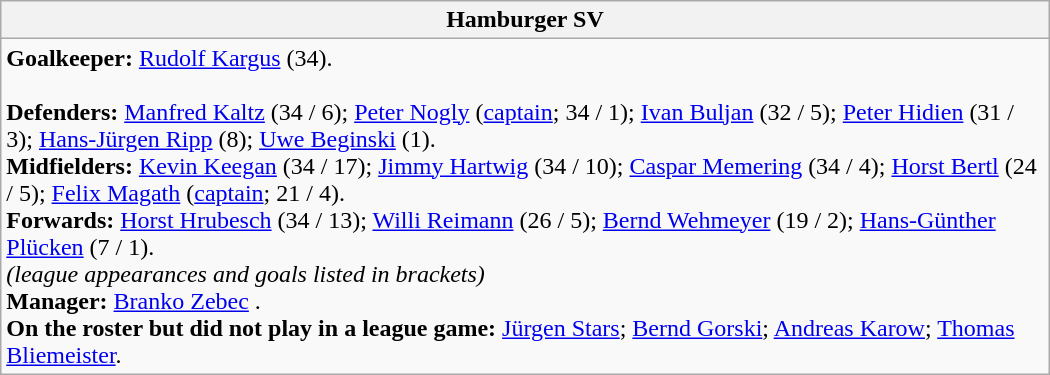<table class="wikitable" Width="700">
<tr>
<th>Hamburger SV</th>
</tr>
<tr>
<td><strong>Goalkeeper:</strong> <a href='#'>Rudolf Kargus</a> (34).<br><br><strong>Defenders:</strong> <a href='#'>Manfred Kaltz</a> (34 / 6); <a href='#'>Peter Nogly</a> (<a href='#'>captain</a>; 34 / 1); <a href='#'>Ivan Buljan</a>  (32 / 5); <a href='#'>Peter Hidien</a> (31 / 3); <a href='#'>Hans-Jürgen Ripp</a> (8); <a href='#'>Uwe Beginski</a> (1).<br>
<strong>Midfielders:</strong> <a href='#'>Kevin Keegan</a>  (34 / 17); <a href='#'>Jimmy Hartwig</a> (34 / 10); <a href='#'>Caspar Memering</a> (34 / 4); <a href='#'>Horst Bertl</a> (24 / 5); <a href='#'>Felix Magath</a> (<a href='#'>captain</a>; 21 / 4).<br>
<strong>Forwards:</strong> <a href='#'>Horst Hrubesch</a> (34 / 13); <a href='#'>Willi Reimann</a> (26 / 5); <a href='#'>Bernd Wehmeyer</a> (19 / 2); <a href='#'>Hans-Günther Plücken</a> (7 / 1).
<br><em>(league appearances and goals listed in brackets)</em><br><strong>Manager:</strong> <a href='#'>Branko Zebec</a> .<br><strong>On the roster but did not play in a league game:</strong> <a href='#'>Jürgen Stars</a>; <a href='#'>Bernd Gorski</a>; <a href='#'>Andreas Karow</a>; <a href='#'>Thomas Bliemeister</a>.</td>
</tr>
</table>
